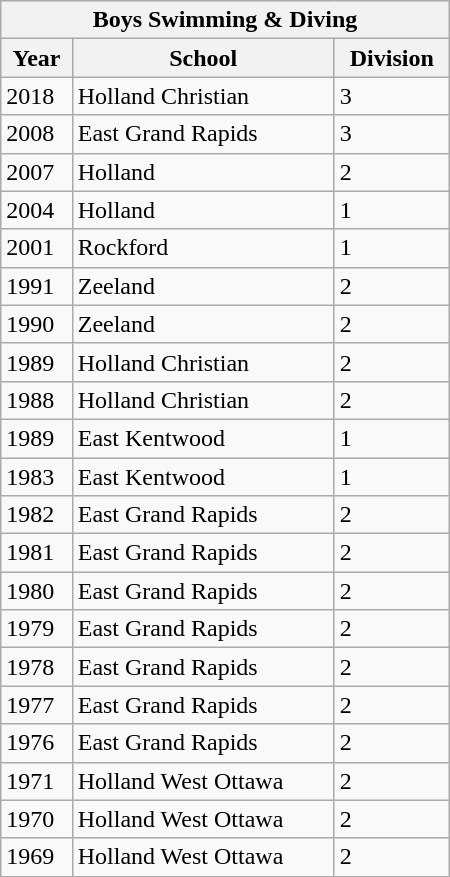<table class="wikitable collapsible collapsed" width="300">
<tr>
<th colspan=3>Boys Swimming & Diving</th>
</tr>
<tr>
<th scope="col">Year</th>
<th scope="col">School</th>
<th scope="col">Division</th>
</tr>
<tr>
<td>2018</td>
<td>Holland Christian</td>
<td>3</td>
</tr>
<tr>
<td>2008</td>
<td>East Grand Rapids</td>
<td>3</td>
</tr>
<tr>
<td>2007</td>
<td>Holland</td>
<td>2</td>
</tr>
<tr>
<td>2004</td>
<td>Holland</td>
<td>1</td>
</tr>
<tr>
<td>2001</td>
<td>Rockford</td>
<td>1</td>
</tr>
<tr>
<td>1991</td>
<td>Zeeland</td>
<td>2</td>
</tr>
<tr>
<td>1990</td>
<td>Zeeland</td>
<td>2</td>
</tr>
<tr>
<td>1989</td>
<td>Holland Christian</td>
<td>2</td>
</tr>
<tr>
<td>1988</td>
<td>Holland Christian</td>
<td>2</td>
</tr>
<tr>
<td>1989</td>
<td>East Kentwood</td>
<td>1</td>
</tr>
<tr>
<td>1983</td>
<td>East Kentwood</td>
<td>1</td>
</tr>
<tr>
<td>1982</td>
<td>East Grand Rapids</td>
<td>2</td>
</tr>
<tr>
<td>1981</td>
<td>East Grand Rapids</td>
<td>2</td>
</tr>
<tr>
<td>1980</td>
<td>East Grand Rapids</td>
<td>2</td>
</tr>
<tr>
<td>1979</td>
<td>East Grand Rapids</td>
<td>2</td>
</tr>
<tr>
<td>1978</td>
<td>East Grand Rapids</td>
<td>2</td>
</tr>
<tr>
<td>1977</td>
<td>East Grand Rapids</td>
<td>2</td>
</tr>
<tr>
<td>1976</td>
<td>East Grand Rapids</td>
<td>2</td>
</tr>
<tr>
<td>1971</td>
<td>Holland West Ottawa</td>
<td>2</td>
</tr>
<tr>
<td>1970</td>
<td>Holland West Ottawa</td>
<td>2</td>
</tr>
<tr>
<td>1969</td>
<td>Holland West Ottawa</td>
<td>2</td>
</tr>
</table>
